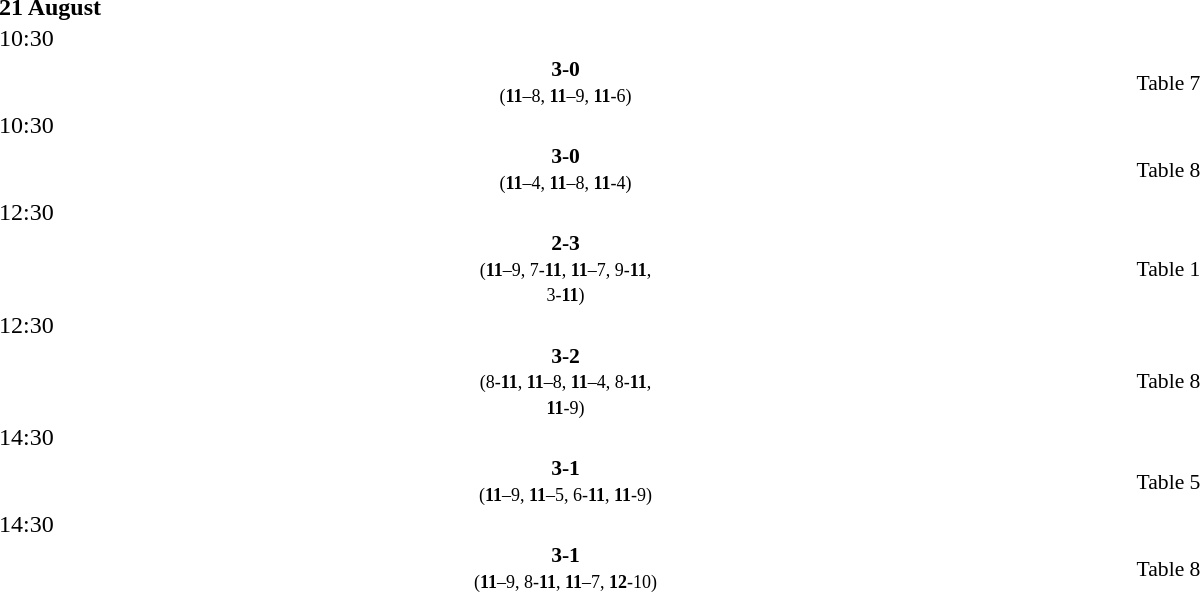<table style="width:100%;" cellspacing="1">
<tr>
<th width=25%></th>
<th width=10%></th>
<th width=25%></th>
</tr>
<tr>
<td><strong>21 August</strong></td>
</tr>
<tr>
<td>10:30</td>
</tr>
<tr style=font-size:90%>
<td align=right><strong></strong></td>
<td align=center><strong> 3-0 </strong><br><small>(<strong>11</strong>–8, <strong>11</strong>–9, <strong>11</strong>-6)</small></td>
<td></td>
<td>Table 7</td>
</tr>
<tr>
<td>10:30</td>
</tr>
<tr style=font-size:90%>
<td align=right><strong></strong></td>
<td align=center><strong> 3-0 </strong><br><small>(<strong>11</strong>–4, <strong>11</strong>–8, <strong>11</strong>-4)</small></td>
<td></td>
<td>Table 8</td>
</tr>
<tr>
<td>12:30</td>
</tr>
<tr style=font-size:90%>
<td align=right></td>
<td align=center><strong> 2-3 </strong><br><small>(<strong>11</strong>–9, 7-<strong>11</strong>, <strong>11</strong>–7, 9-<strong>11</strong>, 3-<strong>11</strong>)</small></td>
<td><strong></strong></td>
<td>Table 1</td>
</tr>
<tr>
<td>12:30</td>
</tr>
<tr style=font-size:90%>
<td align=right><strong></strong></td>
<td align=center><strong> 3-2 </strong><br><small>(8-<strong>11</strong>, <strong>11</strong>–8, <strong>11</strong>–4, 8-<strong>11</strong>, <strong>11</strong>-9)</small></td>
<td></td>
<td>Table 8</td>
</tr>
<tr>
<td>14:30</td>
</tr>
<tr style=font-size:90%>
<td align=right><strong></strong></td>
<td align=center><strong> 3-1 </strong><br><small>(<strong>11</strong>–9, <strong>11</strong>–5, 6-<strong>11</strong>, <strong>11</strong>-9)</small></td>
<td></td>
<td>Table 5</td>
</tr>
<tr>
<td>14:30</td>
</tr>
<tr style=font-size:90%>
<td align=right><strong></strong></td>
<td align=center><strong> 3-1 </strong><br><small>(<strong>11</strong>–9, 8-<strong>11</strong>, <strong>11</strong>–7, <strong>12</strong>-10)</small></td>
<td></td>
<td>Table 8</td>
</tr>
</table>
